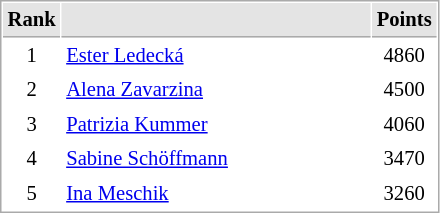<table cellspacing="1" cellpadding="3" style="border:1px solid #aaa; font-size:86%;">
<tr style="background:#e4e4e4;">
<th style="border-bottom:1px solid #aaa; width:10px;">Rank</th>
<th style="border-bottom:1px solid #aaa; width:200px;"></th>
<th style="border-bottom:1px solid #aaa; width:20px;">Points</th>
</tr>
<tr>
<td align=center>1</td>
<td> <a href='#'>Ester Ledecká</a></td>
<td align=center>4860</td>
</tr>
<tr>
<td align=center>2</td>
<td> <a href='#'>Alena Zavarzina</a></td>
<td align=center>4500</td>
</tr>
<tr>
<td align=center>3</td>
<td> <a href='#'>Patrizia Kummer</a></td>
<td align=center>4060</td>
</tr>
<tr>
<td align=center>4</td>
<td> <a href='#'>Sabine Schöffmann</a></td>
<td align=center>3470</td>
</tr>
<tr>
<td align=center>5</td>
<td> <a href='#'>Ina Meschik</a></td>
<td align=center>3260</td>
</tr>
</table>
